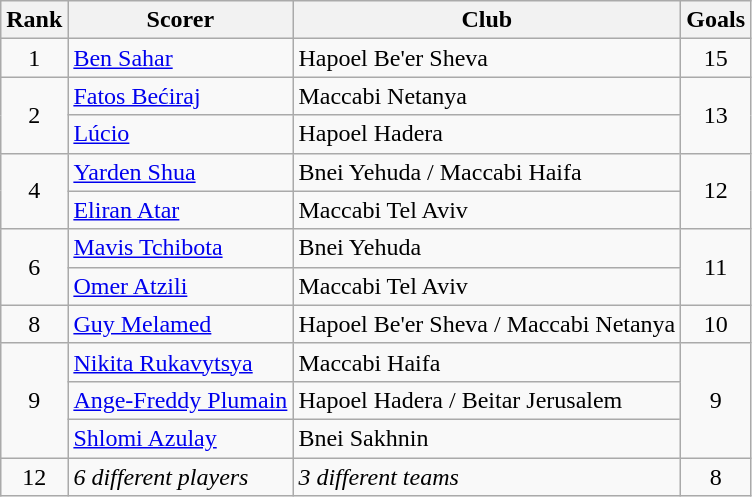<table class="wikitable">
<tr>
<th>Rank</th>
<th>Scorer</th>
<th>Club</th>
<th>Goals</th>
</tr>
<tr>
<td align="center" rowspan="1">1</td>
<td> <a href='#'>Ben Sahar</a></td>
<td>Hapoel Be'er Sheva</td>
<td align="center" rowspan="1">15</td>
</tr>
<tr>
<td align="center" rowspan="2">2</td>
<td> <a href='#'>Fatos Bećiraj</a></td>
<td>Maccabi Netanya</td>
<td align="center" rowspan="2">13</td>
</tr>
<tr>
<td> <a href='#'>Lúcio</a></td>
<td>Hapoel Hadera</td>
</tr>
<tr>
<td align="center" rowspan="2">4</td>
<td> <a href='#'>Yarden Shua</a></td>
<td>Bnei Yehuda / Maccabi Haifa</td>
<td align="center" rowspan="2">12</td>
</tr>
<tr>
<td> <a href='#'>Eliran Atar</a></td>
<td>Maccabi Tel Aviv</td>
</tr>
<tr>
<td align="center" rowspan=2">6</td>
<td> <a href='#'>Mavis Tchibota</a></td>
<td>Bnei Yehuda</td>
<td align="center" rowspan="2">11</td>
</tr>
<tr>
<td> <a href='#'>Omer Atzili</a></td>
<td>Maccabi Tel Aviv</td>
</tr>
<tr>
<td align="center" rowspan="1">8</td>
<td> <a href='#'>Guy Melamed</a></td>
<td>Hapoel Be'er Sheva / Maccabi Netanya</td>
<td align="center" rowspan="1">10</td>
</tr>
<tr>
<td align="center" rowspan="3">9</td>
<td> <a href='#'>Nikita Rukavytsya</a></td>
<td>Maccabi Haifa</td>
<td align="center" rowspan="3">9</td>
</tr>
<tr>
<td> <a href='#'>Ange-Freddy Plumain</a></td>
<td>Hapoel Hadera / Beitar Jerusalem</td>
</tr>
<tr>
<td> <a href='#'>Shlomi Azulay</a></td>
<td>Bnei Sakhnin</td>
</tr>
<tr>
<td align="center">12</td>
<td align="left"><em>6 different players</em></td>
<td align="left"><em>3 different teams</em></td>
<td align="center">8</td>
</tr>
</table>
